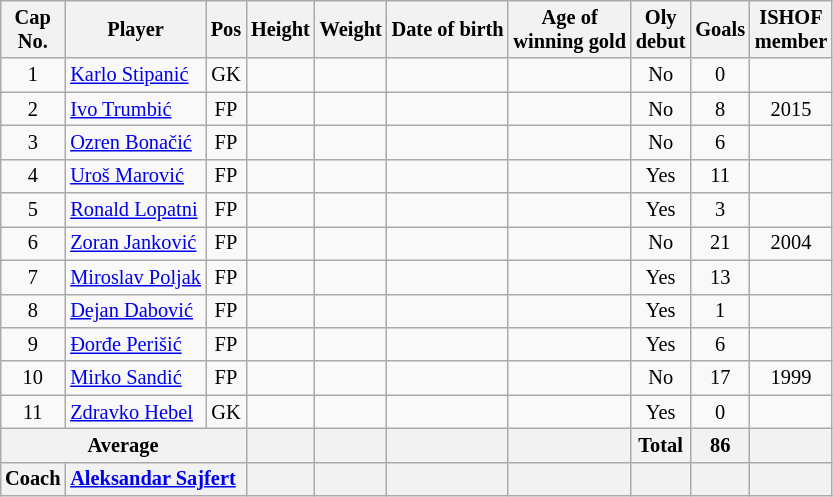<table class="wikitable sortable" style="text-align: center; font-size: 85%; margin-left: 1em;">
<tr>
<th>Cap<br>No.</th>
<th>Player</th>
<th>Pos</th>
<th>Height</th>
<th>Weight</th>
<th>Date of birth</th>
<th>Age of<br>winning gold</th>
<th>Oly<br>debut</th>
<th>Goals</th>
<th>ISHOF<br>member</th>
</tr>
<tr>
<td>1</td>
<td style="text-align: left;" data-sort-value="Stipanić, Karlo"><a href='#'>Karlo Stipanić</a></td>
<td>GK</td>
<td style="text-align: left;"></td>
<td style="text-align: right;"></td>
<td style="text-align: right;"></td>
<td style="text-align: left;"></td>
<td>No</td>
<td>0</td>
<td></td>
</tr>
<tr>
<td>2</td>
<td style="text-align: left;" data-sort-value="Trumbić, Ivo"><a href='#'>Ivo Trumbić</a></td>
<td>FP</td>
<td style="text-align: left;"></td>
<td style="text-align: right;"></td>
<td style="text-align: right;"></td>
<td style="text-align: left;"></td>
<td>No</td>
<td>8</td>
<td>2015</td>
</tr>
<tr>
<td>3</td>
<td style="text-align: left;" data-sort-value="Bonačić, Ozren"><a href='#'>Ozren Bonačić</a></td>
<td>FP</td>
<td style="text-align: left;"></td>
<td style="text-align: right;"></td>
<td style="text-align: right;"></td>
<td style="text-align: left;"></td>
<td>No</td>
<td>6</td>
<td></td>
</tr>
<tr>
<td>4</td>
<td style="text-align: left;" data-sort-value="Marović, Uroš"><a href='#'>Uroš Marović</a></td>
<td>FP</td>
<td style="text-align: left;"></td>
<td style="text-align: right;"></td>
<td style="text-align: right;"></td>
<td style="text-align: left;"></td>
<td>Yes</td>
<td>11</td>
<td></td>
</tr>
<tr>
<td>5</td>
<td style="text-align: left;" data-sort-value="Lopatni, Ronald"><a href='#'>Ronald Lopatni</a></td>
<td>FP</td>
<td style="text-align: left;"></td>
<td style="text-align: right;"></td>
<td style="text-align: right;"></td>
<td style="text-align: left;"></td>
<td>Yes</td>
<td>3</td>
<td></td>
</tr>
<tr>
<td>6</td>
<td style="text-align: left;" data-sort-value="Janković, Zoran"><a href='#'>Zoran Janković</a></td>
<td>FP</td>
<td style="text-align: left;"></td>
<td style="text-align: right;"></td>
<td style="text-align: right;"></td>
<td style="text-align: left;"></td>
<td>No</td>
<td>21</td>
<td>2004</td>
</tr>
<tr>
<td>7</td>
<td style="text-align: left;" data-sort-value="Poljak, Miroslav"><a href='#'>Miroslav Poljak</a></td>
<td>FP</td>
<td style="text-align: left;"></td>
<td style="text-align: right;"></td>
<td style="text-align: right;"></td>
<td style="text-align: left;"></td>
<td>Yes</td>
<td>13</td>
<td></td>
</tr>
<tr>
<td>8</td>
<td style="text-align: left;" data-sort-value="Dabović, Dejan"><a href='#'>Dejan Dabović</a></td>
<td>FP</td>
<td style="text-align: left;"></td>
<td style="text-align: right;"></td>
<td style="text-align: right;"></td>
<td style="text-align: left;"></td>
<td>Yes</td>
<td>1</td>
<td></td>
</tr>
<tr>
<td>9</td>
<td style="text-align: left;" data-sort-value="Perišić, Đorđe"><a href='#'>Đorđe Perišić</a></td>
<td>FP</td>
<td style="text-align: left;"></td>
<td style="text-align: right;"></td>
<td style="text-align: right;"></td>
<td style="text-align: left;"></td>
<td>Yes</td>
<td>6</td>
<td></td>
</tr>
<tr>
<td>10</td>
<td style="text-align: left;" data-sort-value="Sandić, Mirko"><a href='#'>Mirko Sandić</a></td>
<td>FP</td>
<td style="text-align: left;"></td>
<td style="text-align: right;"></td>
<td style="text-align: right;"></td>
<td style="text-align: left;"></td>
<td>No</td>
<td>17</td>
<td>1999</td>
</tr>
<tr>
<td>11</td>
<td style="text-align: left;" data-sort-value="Hebel, Zdravko"><a href='#'>Zdravko Hebel</a></td>
<td>GK</td>
<td style="text-align: left;"></td>
<td style="text-align: right;"></td>
<td style="text-align: right;"></td>
<td style="text-align: left;"></td>
<td>Yes</td>
<td>0</td>
<td></td>
</tr>
<tr>
<th colspan="3">Average</th>
<th style="text-align: left;"></th>
<th style="text-align: right;"></th>
<th style="text-align: right;"></th>
<th style="text-align: left;"></th>
<th>Total</th>
<th>86</th>
<th></th>
</tr>
<tr>
<th>Coach</th>
<th colspan="2" style="text-align: left;"><a href='#'>Aleksandar Sajfert</a></th>
<th></th>
<th></th>
<th style="text-align: right;"></th>
<th style="text-align: left;"></th>
<th></th>
<th></th>
<th></th>
</tr>
</table>
